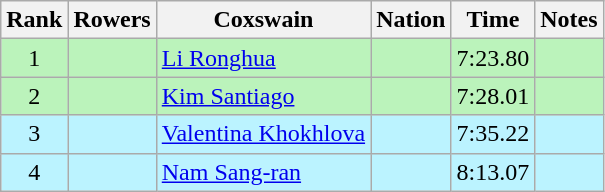<table class="wikitable sortable" style="text-align:center">
<tr>
<th>Rank</th>
<th>Rowers</th>
<th>Coxswain</th>
<th>Nation</th>
<th>Time</th>
<th>Notes</th>
</tr>
<tr bgcolor=bbf3bb>
<td>1</td>
<td align=left></td>
<td align=left><a href='#'>Li Ronghua</a></td>
<td align=left></td>
<td>7:23.80</td>
<td></td>
</tr>
<tr bgcolor=bbf3bb>
<td>2</td>
<td align=left data-sort-value="Bradley, Elizabeth"></td>
<td align=left data-sort-value="Santiago, Kim"><a href='#'>Kim Santiago</a></td>
<td align=left></td>
<td>7:28.01</td>
<td></td>
</tr>
<tr bgcolor=bbf3ff>
<td>3</td>
<td align=left data-sort-value="Ribinskaitė, Reda"></td>
<td align=left data-sort-value="Khoklova, Valentina"><a href='#'>Valentina Khokhlova</a></td>
<td align=left></td>
<td>7:35.22</td>
<td></td>
</tr>
<tr bgcolor=bbf3ff>
<td>4</td>
<td align=left></td>
<td align=left><a href='#'>Nam Sang-ran</a></td>
<td align=left></td>
<td>8:13.07</td>
<td></td>
</tr>
</table>
